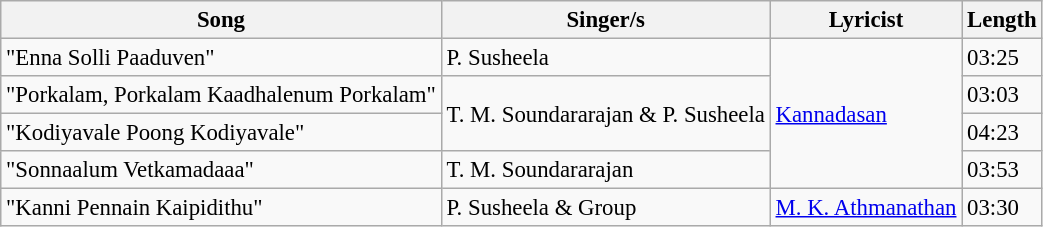<table class="wikitable" style="font-size:95%;">
<tr>
<th>Song</th>
<th>Singer/s</th>
<th>Lyricist</th>
<th>Length</th>
</tr>
<tr>
<td>"Enna Solli Paaduven"</td>
<td>P. Susheela</td>
<td rowspan=4><a href='#'>Kannadasan</a></td>
<td>03:25</td>
</tr>
<tr>
<td>"Porkalam, Porkalam Kaadhalenum Porkalam"</td>
<td rowspan=2>T. M. Soundararajan & P. Susheela</td>
<td>03:03</td>
</tr>
<tr>
<td>"Kodiyavale Poong Kodiyavale"</td>
<td>04:23</td>
</tr>
<tr>
<td>"Sonnaalum Vetkamadaaa"</td>
<td>T. M. Soundararajan</td>
<td>03:53</td>
</tr>
<tr>
<td>"Kanni Pennain Kaipidithu"</td>
<td>P. Susheela & Group</td>
<td><a href='#'>M. K. Athmanathan</a></td>
<td>03:30</td>
</tr>
</table>
